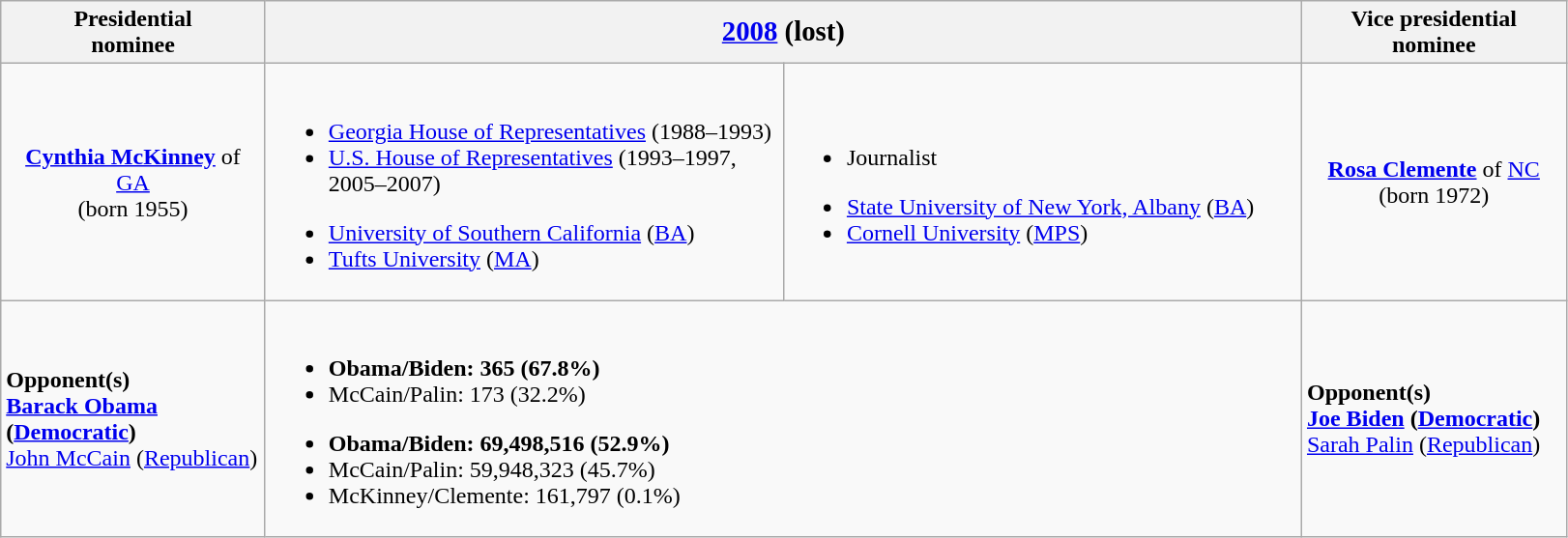<table class="wikitable">
<tr>
<th width=175>Presidential<br>nominee</th>
<th colspan=2><big><a href='#'>2008</a> (lost)</big></th>
<th width=175>Vice presidential<br>nominee</th>
</tr>
<tr>
<td style="text-align:center;"><strong><a href='#'>Cynthia McKinney</a></strong> of <a href='#'>GA</a><br>(born 1955)<br></td>
<td width=350><br><ul><li><a href='#'>Georgia House of Representatives</a> (1988–1993)</li><li><a href='#'>U.S. House of Representatives</a> (1993–1997, 2005–2007)</li></ul><ul><li><a href='#'>University of Southern California</a> (<a href='#'>BA</a>)</li><li><a href='#'>Tufts University</a> (<a href='#'>MA</a>)</li></ul></td>
<td width=350><br><ul><li>Journalist</li></ul><ul><li><a href='#'>State University of New York, Albany</a> (<a href='#'>BA</a>)</li><li><a href='#'>Cornell University</a> (<a href='#'>MPS</a>)</li></ul></td>
<td style="text-align:center;"><strong><a href='#'>Rosa Clemente</a></strong> of <a href='#'>NC</a><br>(born 1972)<br></td>
</tr>
<tr>
<td><strong>Opponent(s)</strong><br><strong><a href='#'>Barack Obama</a> (<a href='#'>Democratic</a>)</strong><br><a href='#'>John McCain</a> (<a href='#'>Republican</a>)</td>
<td colspan=2><br><ul><li><strong>Obama/Biden: 365 (67.8%)</strong></li><li>McCain/Palin: 173 (32.2%)</li></ul><ul><li><strong>Obama/Biden: 69,498,516 (52.9%)</strong></li><li>McCain/Palin: 59,948,323 (45.7%)</li><li>McKinney/Clemente: 161,797 (0.1%)</li></ul></td>
<td><strong>Opponent(s)</strong><br><strong><a href='#'>Joe Biden</a> (<a href='#'>Democratic</a>)</strong><br><a href='#'>Sarah Palin</a> (<a href='#'>Republican</a>)</td>
</tr>
</table>
